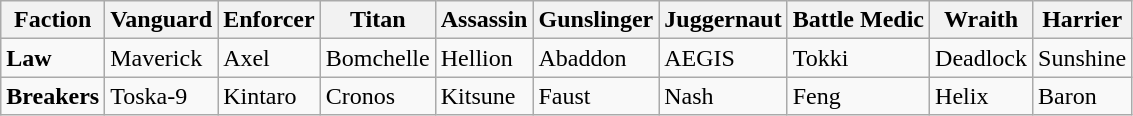<table class="wikitable">
<tr>
<th>Faction</th>
<th>Vanguard</th>
<th>Enforcer</th>
<th>Titan</th>
<th>Assassin</th>
<th>Gunslinger</th>
<th>Juggernaut</th>
<th>Battle Medic</th>
<th>Wraith</th>
<th>Harrier</th>
</tr>
<tr>
<td><strong>Law</strong></td>
<td>Maverick</td>
<td>Axel</td>
<td>Bomchelle</td>
<td>Hellion</td>
<td>Abaddon</td>
<td>AEGIS</td>
<td>Tokki</td>
<td>Deadlock</td>
<td>Sunshine</td>
</tr>
<tr>
<td><strong>Breakers</strong></td>
<td>Toska-9</td>
<td>Kintaro</td>
<td>Cronos</td>
<td>Kitsune</td>
<td>Faust</td>
<td>Nash</td>
<td>Feng</td>
<td>Helix</td>
<td>Baron</td>
</tr>
</table>
